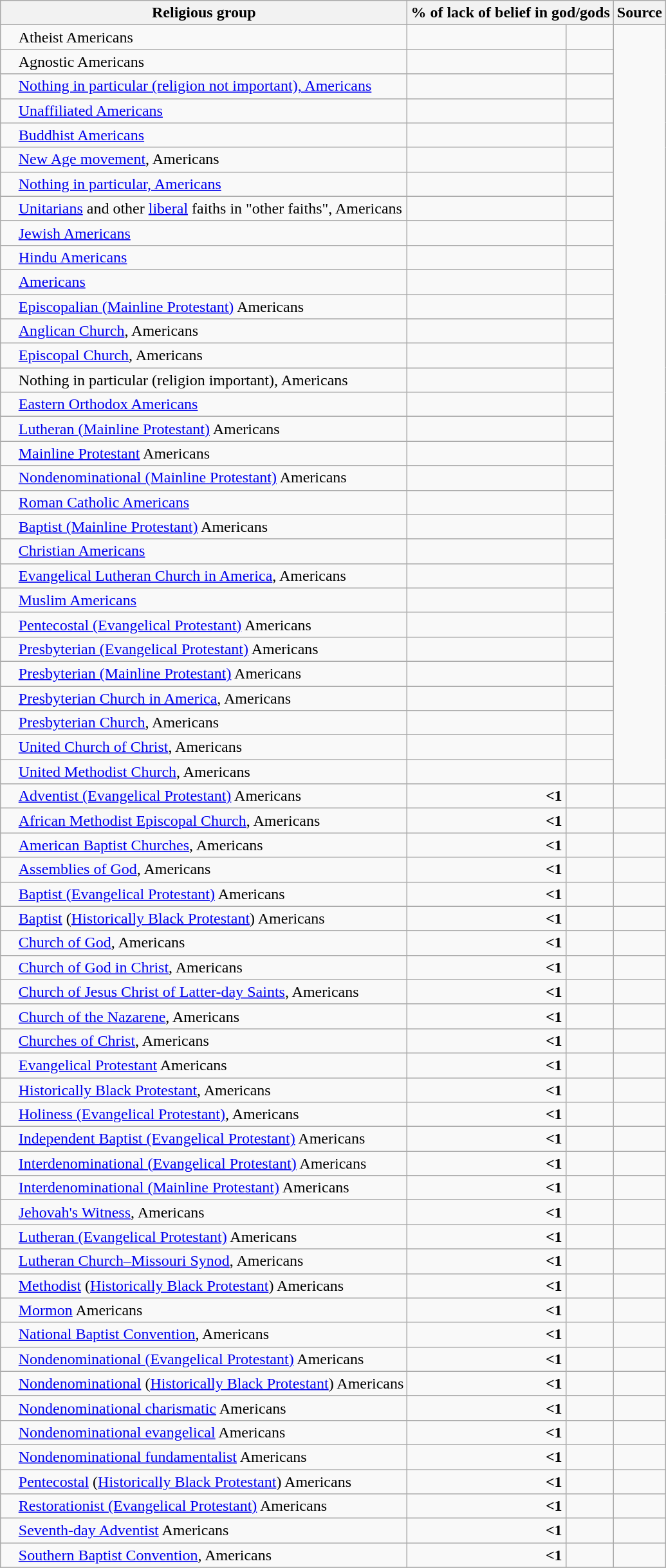<table class="wikitable sortable" font-size:80%;">
<tr>
<th>Religious group</th>
<th colspan="2">% of lack of belief in god/gods</th>
<th>Source</th>
</tr>
<tr>
<td style="text-align:left; text-indent:15px;">Atheist Americans</td>
<td align=right></td>
<td></td>
</tr>
<tr>
<td style="text-align:left; text-indent:15px;">Agnostic Americans</td>
<td align=right></td>
<td></td>
</tr>
<tr>
<td style="text-align:left; text-indent:15px;"><a href='#'>Nothing in particular (religion not important), Americans</a></td>
<td align=right></td>
<td></td>
</tr>
<tr>
<td style="text-align:left; text-indent:15px;"><a href='#'>Unaffiliated Americans</a></td>
<td align=right></td>
<td></td>
</tr>
<tr>
<td style="text-align:left; text-indent:15px;"><a href='#'>Buddhist Americans</a></td>
<td align=right></td>
<td></td>
</tr>
<tr>
<td style="text-align:left; text-indent:15px;"><a href='#'>New Age movement</a>, Americans</td>
<td align=right></td>
<td></td>
</tr>
<tr>
<td style="text-align:left; text-indent:15px;"><a href='#'>Nothing in particular, Americans</a></td>
<td align=right></td>
<td></td>
</tr>
<tr>
<td style="text-align:left; text-indent:15px;"><a href='#'>Unitarians</a> and other <a href='#'>liberal</a> faiths in "other faiths", Americans</td>
<td align=right></td>
<td></td>
</tr>
<tr>
<td style="text-align:left; text-indent:15px;"><a href='#'>Jewish Americans</a></td>
<td align=right></td>
<td></td>
</tr>
<tr>
<td style="text-align:left; text-indent:15px;"><a href='#'>Hindu Americans</a></td>
<td align=right></td>
<td></td>
</tr>
<tr>
<td style="text-align:left; text-indent:15px;"><a href='#'>Americans</a></td>
<td align=right></td>
<td></td>
</tr>
<tr>
<td style="text-align:left; text-indent:15px;"><a href='#'>Episcopalian (Mainline Protestant)</a> Americans</td>
<td align=right></td>
<td></td>
</tr>
<tr>
<td style="text-align:left; text-indent:15px;"><a href='#'>Anglican Church</a>, Americans</td>
<td align=right></td>
<td></td>
</tr>
<tr>
<td style="text-align:left; text-indent:15px;"><a href='#'>Episcopal Church</a>, Americans</td>
<td align=right></td>
<td></td>
</tr>
<tr>
<td style="text-align:left; text-indent:15px;">Nothing in particular (religion important), Americans</td>
<td align=right></td>
<td></td>
</tr>
<tr>
<td style="text-align:left; text-indent:15px;"><a href='#'>Eastern Orthodox Americans</a></td>
<td align=right></td>
<td></td>
</tr>
<tr>
<td style="text-align:left; text-indent:15px;"><a href='#'>Lutheran (Mainline Protestant)</a> Americans</td>
<td align=right></td>
<td></td>
</tr>
<tr>
<td style="text-align:left; text-indent:15px;"><a href='#'>Mainline Protestant</a> Americans</td>
<td align=right></td>
<td></td>
</tr>
<tr>
<td style="text-align:left; text-indent:15px;"><a href='#'>Nondenominational (Mainline Protestant)</a> Americans</td>
<td align=right></td>
<td></td>
</tr>
<tr>
<td style="text-align:left; text-indent:15px;"><a href='#'>Roman Catholic Americans</a></td>
<td align=right></td>
<td></td>
</tr>
<tr>
<td style="text-align:left; text-indent:15px;"><a href='#'>Baptist (Mainline Protestant)</a> Americans</td>
<td align=right></td>
<td></td>
</tr>
<tr>
<td style="text-align:left; text-indent:15px;"><a href='#'>Christian Americans</a></td>
<td align=right></td>
<td></td>
</tr>
<tr>
<td style="text-align:left; text-indent:15px;"><a href='#'>Evangelical Lutheran Church in America</a>, Americans</td>
<td align=right></td>
<td></td>
</tr>
<tr>
<td style="text-align:left; text-indent:15px;"><a href='#'>Muslim Americans</a></td>
<td align=right></td>
<td></td>
</tr>
<tr>
<td style="text-align:left; text-indent:15px;"><a href='#'>Pentecostal (Evangelical Protestant)</a> Americans</td>
<td align=right></td>
<td></td>
</tr>
<tr>
<td style="text-align:left; text-indent:15px;"><a href='#'>Presbyterian (Evangelical Protestant)</a> Americans</td>
<td align=right></td>
<td></td>
</tr>
<tr>
<td style="text-align:left; text-indent:15px;"><a href='#'>Presbyterian (Mainline Protestant)</a> Americans</td>
<td align=right></td>
<td></td>
</tr>
<tr>
<td style="text-align:left; text-indent:15px;"><a href='#'>Presbyterian Church in America</a>, Americans</td>
<td align=right></td>
<td></td>
</tr>
<tr>
<td style="text-align:left; text-indent:15px;"><a href='#'>Presbyterian Church</a>, Americans</td>
<td align=right></td>
<td></td>
</tr>
<tr>
<td style="text-align:left; text-indent:15px;"><a href='#'>United Church of Christ</a>, Americans</td>
<td align=right></td>
<td></td>
</tr>
<tr>
<td style="text-align:left; text-indent:15px;"><a href='#'>United Methodist Church</a>, Americans</td>
<td align=right></td>
<td></td>
</tr>
<tr>
<td style="text-align:left; text-indent:15px;"><a href='#'>Adventist (Evangelical Protestant)</a> Americans</td>
<td align=right><strong><1</strong></td>
<td></td>
<td></td>
</tr>
<tr>
<td style="text-align:left; text-indent:15px;"><a href='#'>African Methodist Episcopal Church</a>, Americans</td>
<td align=right><strong><1</strong></td>
<td></td>
<td></td>
</tr>
<tr>
<td style="text-align:left; text-indent:15px;"><a href='#'>American Baptist Churches</a>, Americans</td>
<td align=right><strong><1</strong></td>
<td></td>
<td></td>
</tr>
<tr>
<td style="text-align:left; text-indent:15px;"><a href='#'>Assemblies of God</a>, Americans</td>
<td align=right><strong><1</strong></td>
<td></td>
<td></td>
</tr>
<tr>
<td style="text-align:left; text-indent:15px;"><a href='#'>Baptist (Evangelical Protestant)</a> Americans</td>
<td align=right><strong><1</strong></td>
<td></td>
<td></td>
</tr>
<tr>
<td style="text-align:left; text-indent:15px;"><a href='#'>Baptist</a> (<a href='#'>Historically Black Protestant</a>) Americans</td>
<td align=right><strong><1</strong></td>
<td></td>
<td></td>
</tr>
<tr>
<td style="text-align:left; text-indent:15px;"><a href='#'>Church of God</a>, Americans</td>
<td align=right><strong><1</strong></td>
<td></td>
<td></td>
</tr>
<tr>
<td style="text-align:left; text-indent:15px;"><a href='#'>Church of God in Christ</a>, Americans</td>
<td align=right><strong><1</strong></td>
<td></td>
<td></td>
</tr>
<tr>
<td style="text-align:left; text-indent:15px;"><a href='#'>Church of Jesus Christ of Latter-day Saints</a>, Americans</td>
<td align=right><strong><1</strong></td>
<td></td>
<td></td>
</tr>
<tr>
<td style="text-align:left; text-indent:15px;"><a href='#'>Church of the Nazarene</a>, Americans</td>
<td align=right><strong><1</strong></td>
<td></td>
<td></td>
</tr>
<tr>
<td style="text-align:left; text-indent:15px;"><a href='#'>Churches of Christ</a>, Americans</td>
<td align=right><strong><1</strong></td>
<td></td>
<td></td>
</tr>
<tr>
<td style="text-align:left; text-indent:15px;"><a href='#'>Evangelical Protestant</a> Americans</td>
<td align=right><strong><1</strong></td>
<td></td>
<td></td>
</tr>
<tr>
<td style="text-align:left; text-indent:15px;"><a href='#'>Historically Black Protestant</a>, Americans</td>
<td align=right><strong><1</strong></td>
<td></td>
<td></td>
</tr>
<tr>
<td style="text-align:left; text-indent:15px;"><a href='#'>Holiness (Evangelical Protestant)</a>, Americans</td>
<td align=right><strong><1</strong></td>
<td></td>
<td></td>
</tr>
<tr>
<td style="text-align:left; text-indent:15px;"><a href='#'>Independent Baptist (Evangelical Protestant)</a> Americans</td>
<td align=right><strong><1</strong></td>
<td></td>
<td></td>
</tr>
<tr>
<td style="text-align:left; text-indent:15px;"><a href='#'>Interdenominational (Evangelical Protestant)</a> Americans</td>
<td align=right><strong><1</strong></td>
<td></td>
<td></td>
</tr>
<tr>
<td style="text-align:left; text-indent:15px;"><a href='#'>Interdenominational (Mainline Protestant)</a> Americans</td>
<td align=right><strong><1</strong></td>
<td></td>
<td></td>
</tr>
<tr>
<td style="text-align:left; text-indent:15px;"><a href='#'>Jehovah's Witness</a>, Americans</td>
<td align=right><strong><1</strong></td>
<td></td>
<td></td>
</tr>
<tr>
<td style="text-align:left; text-indent:15px;"><a href='#'>Lutheran (Evangelical Protestant)</a> Americans</td>
<td align=right><strong><1</strong></td>
<td></td>
<td></td>
</tr>
<tr>
<td style="text-align:left; text-indent:15px;"><a href='#'>Lutheran Church–Missouri Synod</a>, Americans</td>
<td align=right><strong><1</strong></td>
<td></td>
<td></td>
</tr>
<tr>
<td style="text-align:left; text-indent:15px;"><a href='#'>Methodist</a> (<a href='#'>Historically Black Protestant</a>) Americans</td>
<td align=right><strong><1</strong></td>
<td></td>
<td></td>
</tr>
<tr>
<td style="text-align:left; text-indent:15px;"><a href='#'>Mormon</a> Americans</td>
<td align=right><strong><1</strong></td>
<td></td>
<td></td>
</tr>
<tr>
<td style="text-align:left; text-indent:15px;"><a href='#'>National Baptist Convention</a>, Americans</td>
<td align=right><strong><1</strong></td>
<td></td>
<td></td>
</tr>
<tr>
<td style="text-align:left; text-indent:15px;"><a href='#'>Nondenominational (Evangelical Protestant)</a> Americans</td>
<td align=right><strong><1</strong></td>
<td></td>
<td></td>
</tr>
<tr>
<td style="text-align:left; text-indent:15px;"><a href='#'>Nondenominational</a> (<a href='#'>Historically Black Protestant</a>) Americans</td>
<td align=right><strong><1</strong></td>
<td></td>
<td></td>
</tr>
<tr>
<td style="text-align:left; text-indent:15px;"><a href='#'>Nondenominational charismatic</a> Americans</td>
<td align=right><strong><1</strong></td>
<td></td>
<td></td>
</tr>
<tr>
<td style="text-align:left; text-indent:15px;"><a href='#'>Nondenominational evangelical</a> Americans</td>
<td align=right><strong><1</strong></td>
<td></td>
<td></td>
</tr>
<tr>
<td style="text-align:left; text-indent:15px;"><a href='#'>Nondenominational fundamentalist</a> Americans</td>
<td align=right><strong><1</strong></td>
<td></td>
<td></td>
</tr>
<tr>
<td style="text-align:left; text-indent:15px;"><a href='#'>Pentecostal</a> (<a href='#'>Historically Black Protestant</a>) Americans</td>
<td align=right><strong><1</strong></td>
<td></td>
<td></td>
</tr>
<tr>
<td style="text-align:left; text-indent:15px;"><a href='#'>Restorationist (Evangelical Protestant)</a> Americans</td>
<td align=right><strong><1</strong></td>
<td></td>
<td></td>
</tr>
<tr>
<td style="text-align:left; text-indent:15px;"><a href='#'>Seventh-day Adventist</a> Americans</td>
<td align=right><strong><1</strong></td>
<td></td>
<td></td>
</tr>
<tr>
<td style="text-align:left; text-indent:15px;"><a href='#'>Southern Baptist Convention</a>, Americans</td>
<td align=right><strong><1</strong></td>
<td></td>
<td></td>
</tr>
<tr>
</tr>
</table>
